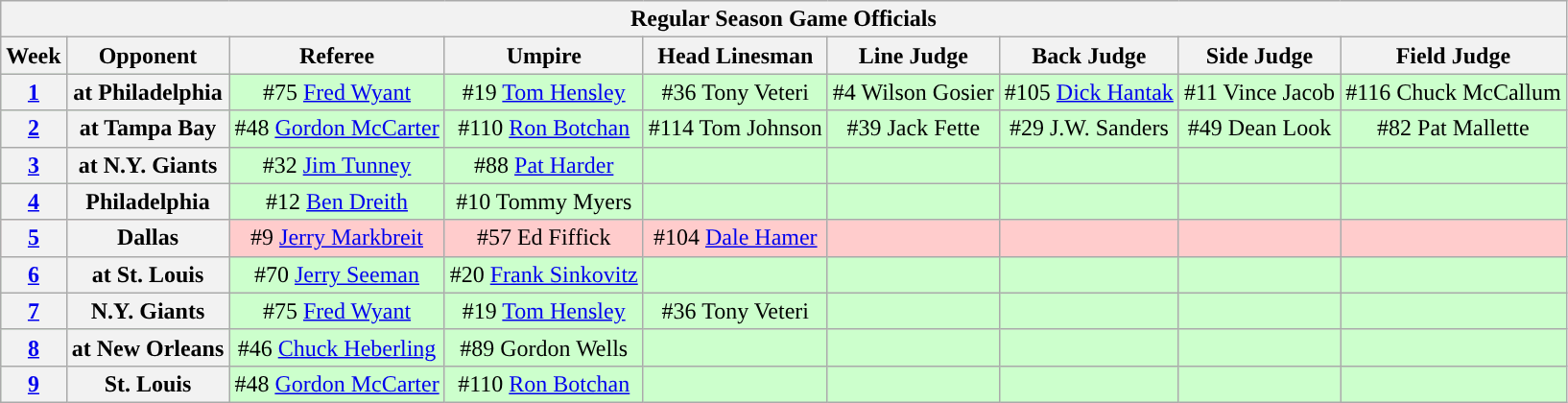<table class="wikitable" style="text-align:center">
<tr>
<th colspan="9">Regular Season Game Officials</th>
</tr>
<tr>
<th>Week</th>
<th>Opponent</th>
<th>Referee</th>
<th>Umpire</th>
<th>Head Linesman</th>
<th>Line Judge</th>
<th>Back Judge</th>
<th>Side Judge</th>
<th>Field Judge</th>
</tr>
<tr style="background:#cfc">
<th><a href='#'>1</a></th>
<th>at Philadelphia</th>
<td>#75 <a href='#'>Fred Wyant</a></td>
<td>#19 <a href='#'>Tom Hensley</a></td>
<td>#36 Tony Veteri</td>
<td>#4 Wilson Gosier</td>
<td>#105 <a href='#'>Dick Hantak</a></td>
<td>#11 Vince Jacob</td>
<td>#116 Chuck McCallum</td>
</tr>
<tr style="background:#cfc">
<th><a href='#'>2</a></th>
<th>at Tampa Bay</th>
<td>#48 <a href='#'>Gordon McCarter</a></td>
<td>#110 <a href='#'>Ron Botchan</a></td>
<td>#114 Tom Johnson</td>
<td>#39 Jack Fette</td>
<td>#29 J.W. Sanders</td>
<td>#49 Dean Look</td>
<td>#82 Pat Mallette</td>
</tr>
<tr style="background:#cfc">
<th><a href='#'>3</a></th>
<th>at N.Y. Giants</th>
<td>#32 <a href='#'>Jim Tunney</a></td>
<td>#88 <a href='#'>Pat Harder</a></td>
<td></td>
<td></td>
<td></td>
<td></td>
<td></td>
</tr>
<tr style="background:#cfc">
<th><a href='#'>4</a></th>
<th>Philadelphia</th>
<td>#12 <a href='#'>Ben Dreith</a></td>
<td>#10 Tommy Myers</td>
<td></td>
<td></td>
<td></td>
<td></td>
<td></td>
</tr>
<tr style="background:#fcc">
<th><a href='#'>5</a></th>
<th>Dallas</th>
<td>#9 <a href='#'>Jerry Markbreit</a></td>
<td>#57 Ed Fiffick</td>
<td>#104 <a href='#'>Dale Hamer</a></td>
<td></td>
<td></td>
<td></td>
<td></td>
</tr>
<tr style="background:#cfc">
<th><a href='#'>6</a></th>
<th>at St. Louis</th>
<td>#70 <a href='#'>Jerry Seeman</a></td>
<td>#20 <a href='#'>Frank Sinkovitz</a></td>
<td></td>
<td></td>
<td></td>
<td></td>
<td></td>
</tr>
<tr style="background:#cfc">
<th><a href='#'>7</a></th>
<th>N.Y. Giants</th>
<td>#75 <a href='#'>Fred Wyant</a></td>
<td>#19 <a href='#'>Tom Hensley</a></td>
<td>#36 Tony Veteri</td>
<td></td>
<td></td>
<td></td>
<td></td>
</tr>
<tr style="background:#cfc">
<th><a href='#'>8</a></th>
<th>at New Orleans</th>
<td>#46 <a href='#'>Chuck Heberling</a></td>
<td>#89 Gordon Wells</td>
<td></td>
<td></td>
<td></td>
<td></td>
<td></td>
</tr>
<tr style="background:#cfc">
<th><a href='#'>9</a></th>
<th>St. Louis</th>
<td>#48 <a href='#'>Gordon McCarter</a></td>
<td>#110 <a href='#'>Ron Botchan</a></td>
<td></td>
<td></td>
<td></td>
<td></td>
<td></td>
</tr>
</table>
